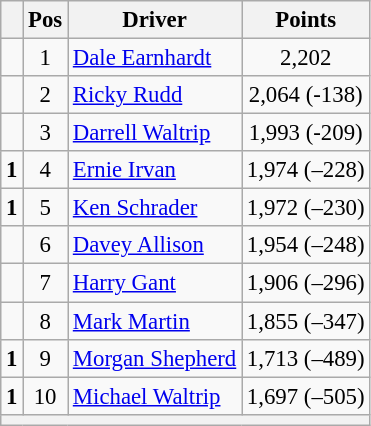<table class="wikitable" style="font-size: 95%;">
<tr>
<th></th>
<th>Pos</th>
<th>Driver</th>
<th>Points</th>
</tr>
<tr>
<td align="left"></td>
<td style="text-align:center;">1</td>
<td><a href='#'>Dale Earnhardt</a></td>
<td style="text-align:center;">2,202</td>
</tr>
<tr>
<td align="left"></td>
<td style="text-align:center;">2</td>
<td><a href='#'>Ricky Rudd</a></td>
<td style="text-align:center;">2,064 (-138)</td>
</tr>
<tr>
<td align="left"></td>
<td style="text-align:center;">3</td>
<td><a href='#'>Darrell Waltrip</a></td>
<td style="text-align:center;">1,993 (-209)</td>
</tr>
<tr>
<td align="left">  <strong>1</strong></td>
<td style="text-align:center;">4</td>
<td><a href='#'>Ernie Irvan</a></td>
<td style="text-align:center;">1,974 (–228)</td>
</tr>
<tr>
<td align="left">  <strong>1</strong></td>
<td style="text-align:center;">5</td>
<td><a href='#'>Ken Schrader</a></td>
<td style="text-align:center;">1,972 (–230)</td>
</tr>
<tr>
<td align="left"></td>
<td style="text-align:center;">6</td>
<td><a href='#'>Davey Allison</a></td>
<td style="text-align:center;">1,954 (–248)</td>
</tr>
<tr>
<td align="left"></td>
<td style="text-align:center;">7</td>
<td><a href='#'>Harry Gant</a></td>
<td style="text-align:center;">1,906 (–296)</td>
</tr>
<tr>
<td align="left"></td>
<td style="text-align:center;">8</td>
<td><a href='#'>Mark Martin</a></td>
<td style="text-align:center;">1,855 (–347)</td>
</tr>
<tr>
<td align="left">  <strong>1</strong></td>
<td style="text-align:center;">9</td>
<td><a href='#'>Morgan Shepherd</a></td>
<td style="text-align:center;">1,713 (–489)</td>
</tr>
<tr>
<td align="left">  <strong>1</strong></td>
<td style="text-align:center;">10</td>
<td><a href='#'>Michael Waltrip</a></td>
<td style="text-align:center;">1,697 (–505)</td>
</tr>
<tr class="sortbottom">
<th colspan="9"></th>
</tr>
</table>
